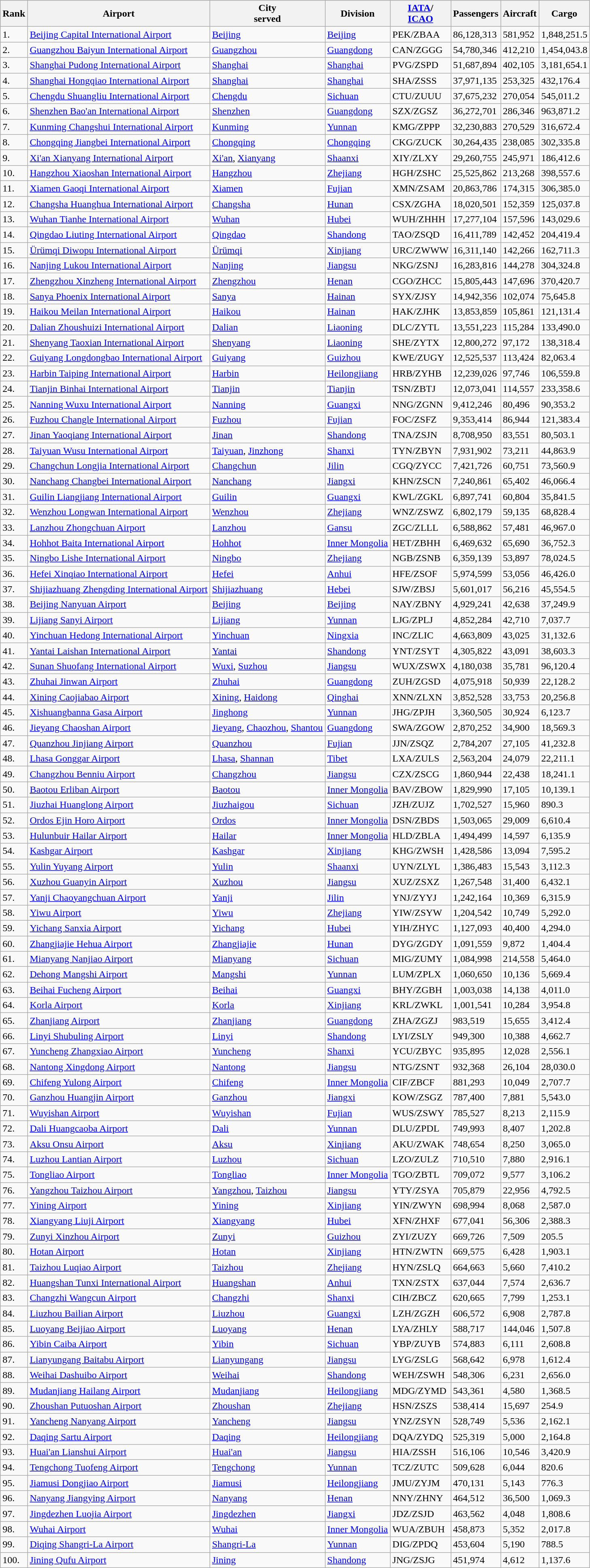<table class="wikitable sortable">
<tr bgcolor=lightgrey>
<th>Rank</th>
<th>Airport</th>
<th>City<br>served</th>
<th>Division</th>
<th><a href='#'>IATA</a>/<br><a href='#'>ICAO</a></th>
<th>Passengers</th>
<th>Aircraft</th>
<th>Cargo</th>
</tr>
<tr>
<td>1.</td>
<td><a href='#'>Beijing Capital International Airport</a></td>
<td><a href='#'>Beijing</a></td>
<td><a href='#'>Beijing</a></td>
<td>PEK/ZBAA</td>
<td>86,128,313</td>
<td>581,952</td>
<td>1,848,251.5</td>
</tr>
<tr>
<td>2.</td>
<td><a href='#'>Guangzhou Baiyun International Airport</a></td>
<td><a href='#'>Guangzhou</a></td>
<td><a href='#'>Guangdong</a></td>
<td>CAN/ZGGG</td>
<td>54,780,346</td>
<td>412,210</td>
<td>1,454,043.8</td>
</tr>
<tr>
<td>3.</td>
<td><a href='#'>Shanghai Pudong International Airport</a></td>
<td><a href='#'>Shanghai</a></td>
<td><a href='#'>Shanghai</a></td>
<td>PVG/ZSPD</td>
<td>51,687,894</td>
<td>402,105</td>
<td>3,181,654.1</td>
</tr>
<tr>
<td>4.</td>
<td><a href='#'>Shanghai Hongqiao International Airport</a></td>
<td><a href='#'>Shanghai</a></td>
<td><a href='#'>Shanghai</a></td>
<td>SHA/ZSSS</td>
<td>37,971,135</td>
<td>253,325</td>
<td>432,176.4</td>
</tr>
<tr>
<td>5.</td>
<td><a href='#'>Chengdu Shuangliu International Airport</a></td>
<td><a href='#'>Chengdu</a></td>
<td><a href='#'>Sichuan</a></td>
<td>CTU/ZUUU</td>
<td>37,675,232</td>
<td>270,054</td>
<td>545,011.2</td>
</tr>
<tr>
<td>6.</td>
<td><a href='#'>Shenzhen Bao'an International Airport</a></td>
<td><a href='#'>Shenzhen</a></td>
<td><a href='#'>Guangdong</a></td>
<td>SZX/ZGSZ</td>
<td>36,272,701</td>
<td>286,346</td>
<td>963,871.2</td>
</tr>
<tr>
<td>7.</td>
<td><a href='#'>Kunming Changshui International Airport</a></td>
<td><a href='#'>Kunming</a></td>
<td><a href='#'>Yunnan</a></td>
<td>KMG/ZPPP</td>
<td>32,230,883</td>
<td>270,529</td>
<td>316,672.4</td>
</tr>
<tr>
<td>8.</td>
<td><a href='#'>Chongqing Jiangbei International Airport</a></td>
<td><a href='#'>Chongqing</a></td>
<td><a href='#'>Chongqing</a></td>
<td>CKG/ZUCK</td>
<td>30,264,435</td>
<td>238,085</td>
<td>302,335.8</td>
</tr>
<tr>
<td>9.</td>
<td><a href='#'>Xi'an Xianyang International Airport</a></td>
<td><a href='#'>Xi'an</a>, <a href='#'>Xianyang</a></td>
<td><a href='#'>Shaanxi</a></td>
<td>XIY/ZLXY</td>
<td>29,260,755</td>
<td>245,971</td>
<td>186,412.6</td>
</tr>
<tr>
<td>10.</td>
<td><a href='#'>Hangzhou Xiaoshan International Airport</a></td>
<td><a href='#'>Hangzhou</a></td>
<td><a href='#'>Zhejiang</a></td>
<td>HGH/ZSHC</td>
<td>25,525,862</td>
<td>213,268</td>
<td>398,557.6</td>
</tr>
<tr>
<td>11.</td>
<td><a href='#'>Xiamen Gaoqi International Airport</a></td>
<td><a href='#'>Xiamen</a></td>
<td><a href='#'>Fujian</a></td>
<td>XMN/ZSAM</td>
<td>20,863,786</td>
<td>174,315</td>
<td>306,385.0</td>
</tr>
<tr>
<td>12.</td>
<td><a href='#'>Changsha Huanghua International Airport</a></td>
<td><a href='#'>Changsha</a></td>
<td><a href='#'>Hunan</a></td>
<td>CSX/ZGHA</td>
<td>18,020,501</td>
<td>152,359</td>
<td>125,037.8</td>
</tr>
<tr>
<td>13.</td>
<td><a href='#'>Wuhan Tianhe International Airport</a></td>
<td><a href='#'>Wuhan</a></td>
<td><a href='#'>Hubei</a></td>
<td>WUH/ZHHH</td>
<td>17,277,104</td>
<td>157,596</td>
<td>143,029.6</td>
</tr>
<tr>
<td>14.</td>
<td><a href='#'>Qingdao Liuting International Airport</a></td>
<td><a href='#'>Qingdao</a></td>
<td><a href='#'>Shandong</a></td>
<td>TAO/ZSQD</td>
<td>16,411,789</td>
<td>142,452</td>
<td>204,419.4</td>
</tr>
<tr>
<td>15.</td>
<td><a href='#'>Ürümqi Diwopu International Airport</a></td>
<td><a href='#'>Ürümqi</a></td>
<td><a href='#'>Xinjiang</a></td>
<td>URC/ZWWW</td>
<td>16,311,140</td>
<td>142,266</td>
<td>162,711.3</td>
</tr>
<tr>
<td>16.</td>
<td><a href='#'>Nanjing Lukou International Airport</a></td>
<td><a href='#'>Nanjing</a></td>
<td><a href='#'>Jiangsu</a></td>
<td>NKG/ZSNJ</td>
<td>16,283,816</td>
<td>144,278</td>
<td>304,324.8</td>
</tr>
<tr>
<td>17.</td>
<td><a href='#'>Zhengzhou Xinzheng International Airport</a></td>
<td><a href='#'>Zhengzhou</a></td>
<td><a href='#'>Henan</a></td>
<td>CGO/ZHCC</td>
<td>15,805,443</td>
<td>147,696</td>
<td>370,420.7</td>
</tr>
<tr>
<td>18.</td>
<td><a href='#'>Sanya Phoenix International Airport</a></td>
<td><a href='#'>Sanya</a></td>
<td><a href='#'>Hainan</a></td>
<td>SYX/ZJSY</td>
<td>14,942,356</td>
<td>102,074</td>
<td>75,645.8</td>
</tr>
<tr>
<td>19.</td>
<td><a href='#'>Haikou Meilan International Airport</a></td>
<td><a href='#'>Haikou</a></td>
<td><a href='#'>Hainan</a></td>
<td>HAK/ZJHK</td>
<td>13,853,859</td>
<td>105,861</td>
<td>121,131.4</td>
</tr>
<tr>
<td>20.</td>
<td><a href='#'>Dalian Zhoushuizi International Airport</a></td>
<td><a href='#'>Dalian</a></td>
<td><a href='#'>Liaoning</a></td>
<td>DLC/ZYTL</td>
<td>13,551,223</td>
<td>115,284</td>
<td>133,490.0</td>
</tr>
<tr>
<td>21.</td>
<td><a href='#'>Shenyang Taoxian International Airport</a></td>
<td><a href='#'>Shenyang</a></td>
<td><a href='#'>Liaoning</a></td>
<td>SHE/ZYTX</td>
<td>12,800,272</td>
<td>97,172</td>
<td>138,318.4</td>
</tr>
<tr>
<td>22.</td>
<td><a href='#'>Guiyang Longdongbao International Airport</a></td>
<td><a href='#'>Guiyang</a></td>
<td><a href='#'>Guizhou</a></td>
<td>KWE/ZUGY</td>
<td>12,525,537</td>
<td>113,424</td>
<td>82,063.4</td>
</tr>
<tr>
<td>23.</td>
<td><a href='#'>Harbin Taiping International Airport</a></td>
<td><a href='#'>Harbin</a></td>
<td><a href='#'>Heilongjiang</a></td>
<td>HRB/ZYHB</td>
<td>12,239,026</td>
<td>97,746</td>
<td>106,559.8</td>
</tr>
<tr>
<td>24.</td>
<td><a href='#'>Tianjin Binhai International Airport</a></td>
<td><a href='#'>Tianjin</a></td>
<td><a href='#'>Tianjin</a></td>
<td>TSN/ZBTJ</td>
<td>12,073,041</td>
<td>114,557</td>
<td>233,358.6</td>
</tr>
<tr>
<td>25.</td>
<td><a href='#'>Nanning Wuxu International Airport</a></td>
<td><a href='#'>Nanning</a></td>
<td><a href='#'>Guangxi</a></td>
<td>NNG/ZGNN</td>
<td>9,412,246</td>
<td>80,496</td>
<td>90,353.2</td>
</tr>
<tr>
<td>26.</td>
<td><a href='#'>Fuzhou Changle International Airport</a></td>
<td><a href='#'>Fuzhou</a></td>
<td><a href='#'>Fujian</a></td>
<td>FOC/ZSFZ</td>
<td>9,353,414</td>
<td>86,944</td>
<td>121,383.4</td>
</tr>
<tr>
<td>27.</td>
<td><a href='#'>Jinan Yaoqiang International Airport</a></td>
<td><a href='#'>Jinan</a></td>
<td><a href='#'>Shandong</a></td>
<td>TNA/ZSJN</td>
<td>8,708,950</td>
<td>83,551</td>
<td>80,503.1</td>
</tr>
<tr>
<td>28.</td>
<td><a href='#'>Taiyuan Wusu International Airport</a></td>
<td><a href='#'>Taiyuan</a>, <a href='#'>Jinzhong</a></td>
<td><a href='#'>Shanxi</a></td>
<td>TYN/ZBYN</td>
<td>7,931,902</td>
<td>73,211</td>
<td>44,863.9</td>
</tr>
<tr>
<td>29.</td>
<td><a href='#'>Changchun Longjia International Airport</a></td>
<td><a href='#'>Changchun</a></td>
<td><a href='#'>Jilin</a></td>
<td>CGQ/ZYCC</td>
<td>7,421,726</td>
<td>60,751</td>
<td>73,560.9</td>
</tr>
<tr>
<td>30.</td>
<td><a href='#'>Nanchang Changbei International Airport</a></td>
<td><a href='#'>Nanchang</a></td>
<td><a href='#'>Jiangxi</a></td>
<td>KHN/ZSCN</td>
<td>7,240,861</td>
<td>65,402</td>
<td>46,066.4</td>
</tr>
<tr>
<td>31.</td>
<td><a href='#'>Guilin Liangjiang International Airport</a></td>
<td><a href='#'>Guilin</a></td>
<td><a href='#'>Guangxi</a></td>
<td>KWL/ZGKL</td>
<td>6,897,741</td>
<td>60,804</td>
<td>35,841.5</td>
</tr>
<tr>
<td>32.</td>
<td><a href='#'>Wenzhou Longwan International Airport</a></td>
<td><a href='#'>Wenzhou</a></td>
<td><a href='#'>Zhejiang</a></td>
<td>WNZ/ZSWZ</td>
<td>6,802,179</td>
<td>59,135</td>
<td>68,828.4</td>
</tr>
<tr>
<td>33.</td>
<td><a href='#'>Lanzhou Zhongchuan Airport</a></td>
<td><a href='#'>Lanzhou</a></td>
<td><a href='#'>Gansu</a></td>
<td>ZGC/ZLLL</td>
<td>6,588,862</td>
<td>57,481</td>
<td>46,967.0</td>
</tr>
<tr>
<td>34.</td>
<td><a href='#'>Hohhot Baita International Airport</a></td>
<td><a href='#'>Hohhot</a></td>
<td><a href='#'>Inner Mongolia</a></td>
<td>HET/ZBHH</td>
<td>6,469,632</td>
<td>65,690</td>
<td>36,752.3</td>
</tr>
<tr>
<td>35.</td>
<td><a href='#'>Ningbo Lishe International Airport</a></td>
<td><a href='#'>Ningbo</a></td>
<td><a href='#'>Zhejiang</a></td>
<td>NGB/ZSNB</td>
<td>6,359,139</td>
<td>53,897</td>
<td>78,024.5</td>
</tr>
<tr>
<td>36.</td>
<td><a href='#'>Hefei Xinqiao International Airport</a></td>
<td><a href='#'>Hefei</a></td>
<td><a href='#'>Anhui</a></td>
<td>HFE/ZSOF</td>
<td>5,974,599</td>
<td>53,056</td>
<td>46,426.0</td>
</tr>
<tr>
<td>37.</td>
<td><a href='#'>Shijiazhuang Zhengding International Airport</a></td>
<td><a href='#'>Shijiazhuang</a></td>
<td><a href='#'>Hebei</a></td>
<td>SJW/ZBSJ</td>
<td>5,601,017</td>
<td>56,216</td>
<td>45,554.5</td>
</tr>
<tr>
<td>38.</td>
<td><a href='#'>Beijing Nanyuan Airport</a></td>
<td><a href='#'>Beijing</a></td>
<td><a href='#'>Beijing</a></td>
<td>NAY/ZBNY</td>
<td>4,929,241</td>
<td>42,638</td>
<td>37,249.9</td>
</tr>
<tr>
<td>39.</td>
<td><a href='#'>Lijiang Sanyi Airport</a></td>
<td><a href='#'>Lijiang</a></td>
<td><a href='#'>Yunnan</a></td>
<td>LJG/ZPLJ</td>
<td>4,852,284</td>
<td>42,710</td>
<td>7,037.7</td>
</tr>
<tr>
<td>40.</td>
<td><a href='#'>Yinchuan Hedong International Airport</a></td>
<td><a href='#'>Yinchuan</a></td>
<td><a href='#'>Ningxia</a></td>
<td>INC/ZLIC</td>
<td>4,663,809</td>
<td>43,025</td>
<td>31,132.6</td>
</tr>
<tr>
<td>41.</td>
<td><a href='#'>Yantai Laishan International Airport</a></td>
<td><a href='#'>Yantai</a></td>
<td><a href='#'>Shandong</a></td>
<td>YNT/ZSYT</td>
<td>4,305,822</td>
<td>43,091</td>
<td>38,603.3</td>
</tr>
<tr>
<td>42.</td>
<td><a href='#'>Sunan Shuofang International Airport</a></td>
<td><a href='#'>Wuxi</a>, <a href='#'>Suzhou</a></td>
<td><a href='#'>Jiangsu</a></td>
<td>WUX/ZSWX</td>
<td>4,180,038</td>
<td>35,781</td>
<td>96,120.4</td>
</tr>
<tr>
<td>43.</td>
<td><a href='#'>Zhuhai Jinwan Airport</a></td>
<td><a href='#'>Zhuhai</a></td>
<td><a href='#'>Guangdong</a></td>
<td>ZUH/ZGSD</td>
<td>4,075,918</td>
<td>50,939</td>
<td>22,128.2</td>
</tr>
<tr>
<td>44.</td>
<td><a href='#'>Xining Caojiabao Airport</a></td>
<td><a href='#'>Xining</a>, <a href='#'>Haidong</a></td>
<td><a href='#'>Qinghai</a></td>
<td>XNN/ZLXN</td>
<td>3,852,528</td>
<td>33,753</td>
<td>20,256.8</td>
</tr>
<tr>
<td>45.</td>
<td><a href='#'>Xishuangbanna Gasa Airport</a></td>
<td><a href='#'>Jinghong</a></td>
<td><a href='#'>Yunnan</a></td>
<td>JHG/ZPJH</td>
<td>3,360,505</td>
<td>30,924</td>
<td>6,123.7</td>
</tr>
<tr>
<td>46.</td>
<td><a href='#'>Jieyang Chaoshan Airport</a></td>
<td><a href='#'>Jieyang</a>, <a href='#'>Chaozhou</a>, <a href='#'>Shantou</a></td>
<td><a href='#'>Guangdong</a></td>
<td>SWA/ZGOW</td>
<td>2,870,252</td>
<td>34,900</td>
<td>18,569.3</td>
</tr>
<tr>
<td>47.</td>
<td><a href='#'>Quanzhou Jinjiang Airport</a></td>
<td><a href='#'>Quanzhou</a></td>
<td><a href='#'>Fujian</a></td>
<td>JJN/ZSQZ</td>
<td>2,784,207</td>
<td>27,105</td>
<td>41,232.8</td>
</tr>
<tr>
<td>48.</td>
<td><a href='#'>Lhasa Gonggar Airport</a></td>
<td><a href='#'>Lhasa</a>, <a href='#'>Shannan</a></td>
<td><a href='#'>Tibet</a></td>
<td>LXA/ZULS</td>
<td>2,563,204</td>
<td>24,079</td>
<td>22,211.1</td>
</tr>
<tr>
<td>49.</td>
<td><a href='#'>Changzhou Benniu Airport</a></td>
<td><a href='#'>Changzhou</a></td>
<td><a href='#'>Jiangsu</a></td>
<td>CZX/ZSCG</td>
<td>1,860,944</td>
<td>22,438</td>
<td>18,241.1</td>
</tr>
<tr>
<td>50.</td>
<td><a href='#'>Baotou Erliban Airport</a></td>
<td><a href='#'>Baotou</a></td>
<td><a href='#'>Inner Mongolia</a></td>
<td>BAV/ZBOW</td>
<td>1,829,990</td>
<td>17,105</td>
<td>10,139.1</td>
</tr>
<tr>
<td>51.</td>
<td><a href='#'>Jiuzhai Huanglong Airport</a></td>
<td><a href='#'>Jiuzhaigou</a></td>
<td><a href='#'>Sichuan</a></td>
<td>JZH/ZUJZ</td>
<td>1,702,527</td>
<td>15,960</td>
<td>890.3</td>
</tr>
<tr>
<td>52.</td>
<td><a href='#'>Ordos Ejin Horo Airport</a></td>
<td><a href='#'>Ordos</a></td>
<td><a href='#'>Inner Mongolia</a></td>
<td>DSN/ZBDS</td>
<td>1,503,065</td>
<td>29,009</td>
<td>6,610.4</td>
</tr>
<tr>
<td>53.</td>
<td><a href='#'>Hulunbuir Hailar Airport</a></td>
<td><a href='#'>Hailar</a></td>
<td><a href='#'>Inner Mongolia</a></td>
<td>HLD/ZBLA</td>
<td>1,494,499</td>
<td>14,597</td>
<td>6,135.9</td>
</tr>
<tr>
<td>54.</td>
<td><a href='#'>Kashgar Airport</a></td>
<td><a href='#'>Kashgar</a></td>
<td><a href='#'>Xinjiang</a></td>
<td>KHG/ZWSH</td>
<td>1,428,586</td>
<td>13,094</td>
<td>7,595.2</td>
</tr>
<tr>
<td>55.</td>
<td><a href='#'>Yulin Yuyang Airport</a></td>
<td><a href='#'>Yulin</a></td>
<td><a href='#'>Shaanxi</a></td>
<td>UYN/ZLYL</td>
<td>1,386,483</td>
<td>15,543</td>
<td>3,112.3</td>
</tr>
<tr>
<td>56.</td>
<td><a href='#'>Xuzhou Guanyin Airport</a></td>
<td><a href='#'>Xuzhou</a></td>
<td><a href='#'>Jiangsu</a></td>
<td>XUZ/ZSXZ</td>
<td>1,267,548</td>
<td>31,400</td>
<td>6,432.1</td>
</tr>
<tr>
<td>57.</td>
<td><a href='#'>Yanji Chaoyangchuan Airport</a></td>
<td><a href='#'>Yanji</a></td>
<td><a href='#'>Jilin</a></td>
<td>YNJ/ZYYJ</td>
<td>1,242,164</td>
<td>10,369</td>
<td>6,315.9</td>
</tr>
<tr>
<td>58.</td>
<td><a href='#'>Yiwu Airport</a></td>
<td><a href='#'>Yiwu</a></td>
<td><a href='#'>Zhejiang</a></td>
<td>YIW/ZSYW</td>
<td>1,204,542</td>
<td>10,749</td>
<td>5,292.0</td>
</tr>
<tr>
<td>59.</td>
<td><a href='#'>Yichang Sanxia Airport</a></td>
<td><a href='#'>Yichang</a></td>
<td><a href='#'>Hubei</a></td>
<td>YIH/ZHYC</td>
<td>1,127,093</td>
<td>40,400</td>
<td>4,294.0</td>
</tr>
<tr>
<td>60.</td>
<td><a href='#'>Zhangjiajie Hehua Airport</a></td>
<td><a href='#'>Zhangjiajie</a></td>
<td><a href='#'>Hunan</a></td>
<td>DYG/ZGDY</td>
<td>1,091,559</td>
<td>9,872</td>
<td>1,404.4</td>
</tr>
<tr>
<td>61.</td>
<td><a href='#'>Mianyang Nanjiao Airport</a></td>
<td><a href='#'>Mianyang</a></td>
<td><a href='#'>Sichuan</a></td>
<td>MIG/ZUMY</td>
<td>1,084,998</td>
<td>214,558</td>
<td>5,464.0</td>
</tr>
<tr>
<td>62.</td>
<td><a href='#'>Dehong Mangshi Airport</a></td>
<td><a href='#'>Mangshi</a></td>
<td><a href='#'>Yunnan</a></td>
<td>LUM/ZPLX</td>
<td>1,060,650</td>
<td>10,136</td>
<td>5,669.4</td>
</tr>
<tr>
<td>63.</td>
<td><a href='#'>Beihai Fucheng Airport</a></td>
<td><a href='#'>Beihai</a></td>
<td><a href='#'>Guangxi</a></td>
<td>BHY/ZGBH</td>
<td>1,003,038</td>
<td>14,138</td>
<td>4,011.0</td>
</tr>
<tr>
<td>64.</td>
<td><a href='#'>Korla Airport</a></td>
<td><a href='#'>Korla</a></td>
<td><a href='#'>Xinjiang</a></td>
<td>KRL/ZWKL</td>
<td>1,001,541</td>
<td>10,284</td>
<td>3,954.8</td>
</tr>
<tr>
<td>65.</td>
<td><a href='#'>Zhanjiang Airport</a></td>
<td><a href='#'>Zhanjiang</a></td>
<td><a href='#'>Guangdong</a></td>
<td>ZHA/ZGZJ</td>
<td>983,519</td>
<td>15,655</td>
<td>3,412.4</td>
</tr>
<tr>
<td>66.</td>
<td><a href='#'>Linyi Shubuling Airport</a></td>
<td><a href='#'>Linyi</a></td>
<td><a href='#'>Shandong</a></td>
<td>LYI/ZSLY</td>
<td>949,300</td>
<td>10,388</td>
<td>4,662.7</td>
</tr>
<tr>
<td>67.</td>
<td><a href='#'>Yuncheng Zhangxiao Airport</a></td>
<td><a href='#'>Yuncheng</a></td>
<td><a href='#'>Shanxi</a></td>
<td>YCU/ZBYC</td>
<td>935,895</td>
<td>12,028</td>
<td>2,556.1</td>
</tr>
<tr>
<td>68.</td>
<td><a href='#'>Nantong Xingdong Airport</a></td>
<td><a href='#'>Nantong</a></td>
<td><a href='#'>Jiangsu</a></td>
<td>NTG/ZSNT</td>
<td>932,368</td>
<td>26,104</td>
<td>28,030.0</td>
</tr>
<tr>
<td>69.</td>
<td><a href='#'>Chifeng Yulong Airport</a></td>
<td><a href='#'>Chifeng</a></td>
<td><a href='#'>Inner Mongolia</a></td>
<td>CIF/ZBCF</td>
<td>881,293</td>
<td>10,049</td>
<td>2,707.7</td>
</tr>
<tr>
<td>70.</td>
<td><a href='#'>Ganzhou Huangjin Airport</a></td>
<td><a href='#'>Ganzhou</a></td>
<td><a href='#'>Jiangxi</a></td>
<td>KOW/ZSGZ</td>
<td>787,400</td>
<td>7,881</td>
<td>5,543.0</td>
</tr>
<tr>
<td>71.</td>
<td><a href='#'>Wuyishan Airport</a></td>
<td><a href='#'>Wuyishan</a></td>
<td><a href='#'>Fujian</a></td>
<td>WUS/ZSWY</td>
<td>785,527</td>
<td>8,213</td>
<td>2,115.9</td>
</tr>
<tr>
<td>72.</td>
<td><a href='#'>Dali Huangcaoba Airport</a></td>
<td><a href='#'>Dali</a></td>
<td><a href='#'>Yunnan</a></td>
<td>DLU/ZPDL</td>
<td>749,993</td>
<td>8,407</td>
<td>1,202.8</td>
</tr>
<tr>
<td>73.</td>
<td><a href='#'>Aksu Onsu Airport</a></td>
<td><a href='#'>Aksu</a></td>
<td><a href='#'>Xinjiang</a></td>
<td>AKU/ZWAK</td>
<td>748,654</td>
<td>8,250</td>
<td>3,065.0</td>
</tr>
<tr>
<td>74.</td>
<td><a href='#'>Luzhou Lantian Airport</a></td>
<td><a href='#'>Luzhou</a></td>
<td><a href='#'>Sichuan</a></td>
<td>LZO/ZULZ</td>
<td>710,510</td>
<td>7,880</td>
<td>2,916.1</td>
</tr>
<tr>
<td>75.</td>
<td><a href='#'>Tongliao Airport</a></td>
<td><a href='#'>Tongliao</a></td>
<td><a href='#'>Inner Mongolia</a></td>
<td>TGO/ZBTL</td>
<td>709,072</td>
<td>9,577</td>
<td>3,106.2</td>
</tr>
<tr>
<td>76.</td>
<td><a href='#'>Yangzhou Taizhou Airport</a></td>
<td><a href='#'>Yangzhou</a>, <a href='#'>Taizhou</a></td>
<td><a href='#'>Jiangsu</a></td>
<td>YTY/ZSYA</td>
<td>705,879</td>
<td>22,956</td>
<td>4,792.5</td>
</tr>
<tr>
<td>77.</td>
<td><a href='#'>Yining Airport</a></td>
<td><a href='#'>Yining</a></td>
<td><a href='#'>Xinjiang</a></td>
<td>YIN/ZWYN</td>
<td>698,994</td>
<td>8,068</td>
<td>2,587.0</td>
</tr>
<tr>
<td>78.</td>
<td><a href='#'>Xiangyang Liuji Airport</a></td>
<td><a href='#'>Xiangyang</a></td>
<td><a href='#'>Hubei</a></td>
<td>XFN/ZHXF</td>
<td>677,041</td>
<td>56,306</td>
<td>2,388.3</td>
</tr>
<tr>
<td>79.</td>
<td><a href='#'>Zunyi Xinzhou Airport</a></td>
<td><a href='#'>Zunyi</a></td>
<td><a href='#'>Guizhou</a></td>
<td>ZYI/ZUZY</td>
<td>669,726</td>
<td>7,509</td>
<td>205.5</td>
</tr>
<tr>
<td>80.</td>
<td><a href='#'>Hotan Airport</a></td>
<td><a href='#'>Hotan</a></td>
<td><a href='#'>Xinjiang</a></td>
<td>HTN/ZWTN</td>
<td>669,575</td>
<td>6,428</td>
<td>1,903.1</td>
</tr>
<tr>
<td>81.</td>
<td><a href='#'>Taizhou Luqiao Airport</a></td>
<td><a href='#'>Taizhou</a></td>
<td><a href='#'>Zhejiang</a></td>
<td>HYN/ZSLQ</td>
<td>664,663</td>
<td>5,660</td>
<td>7,410.2</td>
</tr>
<tr>
<td>82.</td>
<td><a href='#'>Huangshan Tunxi International Airport</a></td>
<td><a href='#'>Huangshan</a></td>
<td><a href='#'>Anhui</a></td>
<td>TXN/ZSTX</td>
<td>637,044</td>
<td>7,574</td>
<td>2,636.7</td>
</tr>
<tr>
<td>83.</td>
<td><a href='#'>Changzhi Wangcun Airport</a></td>
<td><a href='#'>Changzhi</a></td>
<td><a href='#'>Shanxi</a></td>
<td>CIH/ZBCZ</td>
<td>620,665</td>
<td>7,799</td>
<td>1,253.1</td>
</tr>
<tr>
<td>84.</td>
<td><a href='#'>Liuzhou Bailian Airport</a></td>
<td><a href='#'>Liuzhou</a></td>
<td><a href='#'>Guangxi</a></td>
<td>LZH/ZGZH</td>
<td>606,572</td>
<td>6,908</td>
<td>2,787.8</td>
</tr>
<tr>
<td>85.</td>
<td><a href='#'>Luoyang Beijiao Airport</a></td>
<td><a href='#'>Luoyang</a></td>
<td><a href='#'>Henan</a></td>
<td>LYA/ZHLY</td>
<td>588,717</td>
<td>144,046</td>
<td>1,507.8</td>
</tr>
<tr>
<td>86.</td>
<td><a href='#'>Yibin Caiba Airport</a></td>
<td><a href='#'>Yibin</a></td>
<td><a href='#'>Sichuan</a></td>
<td>YBP/ZUYB</td>
<td>574,883</td>
<td>6,111</td>
<td>2,608.8</td>
</tr>
<tr>
<td>87.</td>
<td><a href='#'>Lianyungang Baitabu Airport</a></td>
<td><a href='#'>Lianyungang</a></td>
<td><a href='#'>Jiangsu</a></td>
<td>LYG/ZSLG</td>
<td>568,642</td>
<td>6,978</td>
<td>1,612.4</td>
</tr>
<tr>
<td>88.</td>
<td><a href='#'>Weihai Dashuibo Airport</a></td>
<td><a href='#'>Weihai</a></td>
<td><a href='#'>Shandong</a></td>
<td>WEH/ZSWH</td>
<td>548,306</td>
<td>6,231</td>
<td>2,656.0</td>
</tr>
<tr>
<td>89.</td>
<td><a href='#'>Mudanjiang Hailang Airport</a></td>
<td><a href='#'>Mudanjiang</a></td>
<td><a href='#'>Heilongjiang</a></td>
<td>MDG/ZYMD</td>
<td>543,361</td>
<td>4,580</td>
<td>1,368.5</td>
</tr>
<tr>
<td>90.</td>
<td><a href='#'>Zhoushan Putuoshan Airport</a></td>
<td><a href='#'>Zhoushan</a></td>
<td><a href='#'>Zhejiang</a></td>
<td>HSN/ZSZS</td>
<td>538,414</td>
<td>15,697</td>
<td>254.9</td>
</tr>
<tr>
<td>91.</td>
<td><a href='#'>Yancheng Nanyang Airport</a></td>
<td><a href='#'>Yancheng</a></td>
<td><a href='#'>Jiangsu</a></td>
<td>YNZ/ZSYN</td>
<td>528,749</td>
<td>5,536</td>
<td>2,162.1</td>
</tr>
<tr>
<td>92.</td>
<td><a href='#'>Daqing Sartu Airport</a></td>
<td><a href='#'>Daqing</a></td>
<td><a href='#'>Heilongjiang</a></td>
<td>DQA/ZYDQ</td>
<td>525,319</td>
<td>5,000</td>
<td>2,164.8</td>
</tr>
<tr>
<td>93.</td>
<td><a href='#'>Huai'an Lianshui Airport</a></td>
<td><a href='#'>Huai'an</a></td>
<td><a href='#'>Jiangsu</a></td>
<td>HIA/ZSSH</td>
<td>516,106</td>
<td>10,546</td>
<td>3,420.9</td>
</tr>
<tr>
<td>94.</td>
<td><a href='#'>Tengchong Tuofeng Airport</a></td>
<td><a href='#'>Tengchong</a></td>
<td><a href='#'>Yunnan</a></td>
<td>TCZ/ZUTC</td>
<td>509,628</td>
<td>6,044</td>
<td>820.6</td>
</tr>
<tr>
<td>95.</td>
<td><a href='#'>Jiamusi Dongjiao Airport</a></td>
<td><a href='#'>Jiamusi</a></td>
<td><a href='#'>Heilongjiang</a></td>
<td>JMU/ZYJM</td>
<td>470,131</td>
<td>5,143</td>
<td>776.3</td>
</tr>
<tr>
<td>96.</td>
<td><a href='#'>Nanyang Jiangying Airport</a></td>
<td><a href='#'>Nanyang</a></td>
<td><a href='#'>Henan</a></td>
<td>NNY/ZHNY</td>
<td>464,512</td>
<td>36,500</td>
<td>1,069.3</td>
</tr>
<tr>
<td>97.</td>
<td><a href='#'>Jingdezhen Luojia Airport</a></td>
<td><a href='#'>Jingdezhen</a></td>
<td><a href='#'>Jiangxi</a></td>
<td>JDZ/ZSJD</td>
<td>463,562</td>
<td>4,048</td>
<td>1,808.6</td>
</tr>
<tr>
<td>98.</td>
<td><a href='#'>Wuhai Airport</a></td>
<td><a href='#'>Wuhai</a></td>
<td><a href='#'>Inner Mongolia</a></td>
<td>WUA/ZBUH</td>
<td>458,873</td>
<td>5,352</td>
<td>2,017.8</td>
</tr>
<tr>
<td>99.</td>
<td><a href='#'>Diqing Shangri-La Airport</a></td>
<td><a href='#'>Shangri-La</a></td>
<td><a href='#'>Yunnan</a></td>
<td>DIG/ZPDQ</td>
<td>453,604</td>
<td>5,190</td>
<td>788.5</td>
</tr>
<tr>
<td>100.</td>
<td><a href='#'>Jining Qufu Airport</a></td>
<td><a href='#'>Jining</a></td>
<td><a href='#'>Shandong</a></td>
<td>JNG/ZSJG</td>
<td>451,974</td>
<td>4,612</td>
<td>1,137.6</td>
</tr>
</table>
